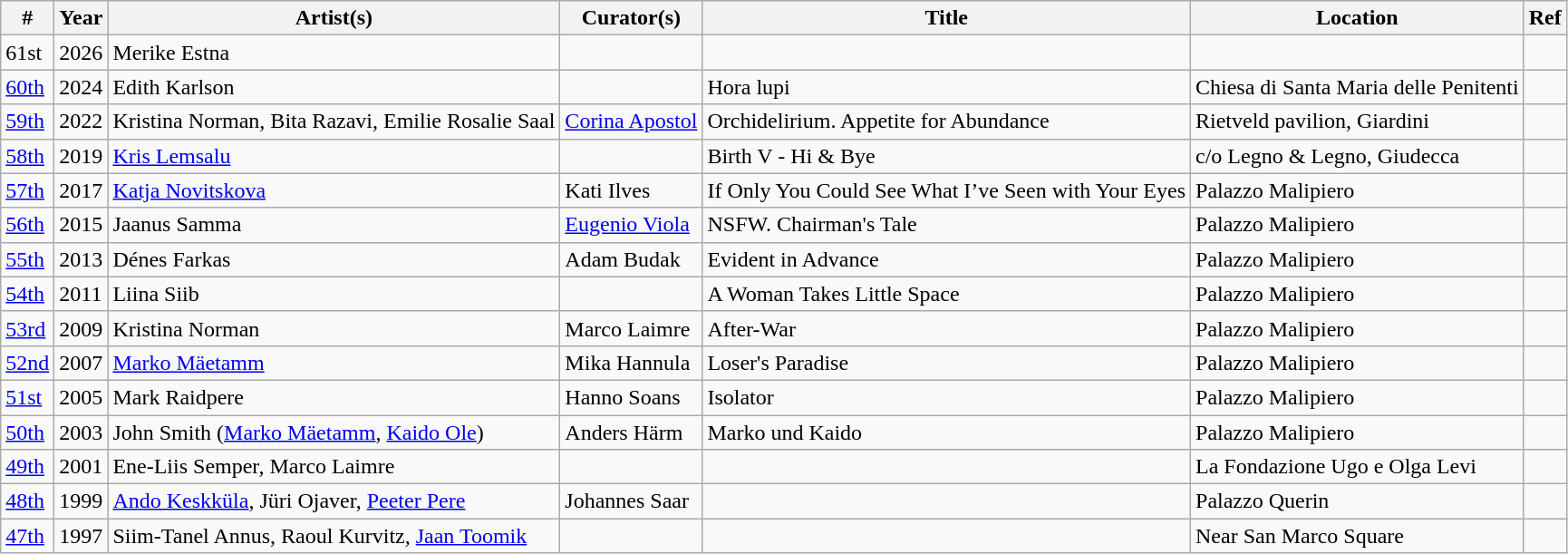<table class="wikitable">
<tr>
<th>#</th>
<th>Year</th>
<th>Artist(s)</th>
<th>Curator(s)</th>
<th>Title</th>
<th>Location</th>
<th>Ref</th>
</tr>
<tr>
<td>61st</td>
<td>2026</td>
<td>Merike Estna</td>
<td></td>
<td></td>
<td></td>
<td></td>
</tr>
<tr>
<td><a href='#'>60th</a></td>
<td>2024</td>
<td>Edith Karlson</td>
<td></td>
<td>Hora lupi</td>
<td>Chiesa di Santa Maria delle Penitenti</td>
<td></td>
</tr>
<tr>
<td><a href='#'>59th</a></td>
<td>2022</td>
<td>Kristina Norman, Bita Razavi, Emilie Rosalie Saal</td>
<td><a href='#'>Corina Apostol</a></td>
<td>Orchidelirium. Appetite for Abundance</td>
<td>Rietveld pavilion, Giardini</td>
<td></td>
</tr>
<tr>
<td><a href='#'>58th</a></td>
<td>2019</td>
<td><a href='#'>Kris Lemsalu</a></td>
<td></td>
<td>Birth V - Hi & Bye</td>
<td>c/o Legno & Legno, Giudecca</td>
<td></td>
</tr>
<tr>
<td><a href='#'>57th</a></td>
<td>2017</td>
<td><a href='#'>Katja Novitskova</a></td>
<td>Kati Ilves</td>
<td>If Only You Could See What I’ve Seen with Your Eyes</td>
<td>Palazzo Malipiero</td>
<td></td>
</tr>
<tr>
<td><a href='#'>56th</a></td>
<td>2015</td>
<td>Jaanus Samma</td>
<td><a href='#'>Eugenio Viola</a></td>
<td>NSFW. Chairman's Tale</td>
<td>Palazzo Malipiero</td>
<td></td>
</tr>
<tr>
<td><a href='#'>55th</a></td>
<td>2013</td>
<td>Dénes Farkas</td>
<td>Adam Budak</td>
<td>Evident in Advance</td>
<td>Palazzo Malipiero</td>
<td></td>
</tr>
<tr>
<td><a href='#'>54th</a></td>
<td>2011</td>
<td>Liina Siib</td>
<td></td>
<td>A Woman Takes Little Space</td>
<td>Palazzo Malipiero</td>
<td></td>
</tr>
<tr>
<td><a href='#'>53rd</a></td>
<td>2009</td>
<td>Kristina Norman</td>
<td>Marco Laimre</td>
<td>After-War</td>
<td>Palazzo Malipiero</td>
<td></td>
</tr>
<tr>
<td><a href='#'>52nd</a></td>
<td>2007</td>
<td><a href='#'>Marko Mäetamm</a></td>
<td>Mika Hannula</td>
<td>Loser's Paradise</td>
<td>Palazzo Malipiero</td>
<td></td>
</tr>
<tr>
<td><a href='#'>51st</a></td>
<td>2005</td>
<td>Mark Raidpere</td>
<td>Hanno Soans</td>
<td>Isolator</td>
<td>Palazzo Malipiero</td>
<td></td>
</tr>
<tr>
<td><a href='#'>50th</a></td>
<td>2003</td>
<td>John Smith (<a href='#'>Marko Mäetamm</a>, <a href='#'>Kaido Ole</a>)</td>
<td>Anders Härm</td>
<td>Marko und Kaido</td>
<td>Palazzo Malipiero</td>
<td></td>
</tr>
<tr>
<td><a href='#'>49th</a></td>
<td>2001</td>
<td>Ene-Liis Semper, Marco Laimre</td>
<td></td>
<td></td>
<td>La Fondazione Ugo e Olga Levi</td>
<td></td>
</tr>
<tr>
<td><a href='#'>48th</a></td>
<td>1999</td>
<td><a href='#'>Ando Keskküla</a>, Jüri Ojaver, <a href='#'>Peeter Pere</a></td>
<td>Johannes Saar</td>
<td></td>
<td>Palazzo Querin</td>
<td></td>
</tr>
<tr>
<td><a href='#'>47th</a></td>
<td>1997</td>
<td>Siim-Tanel Annus, Raoul Kurvitz, <a href='#'>Jaan Toomik</a></td>
<td></td>
<td></td>
<td>Near San Marco Square</td>
<td></td>
</tr>
</table>
